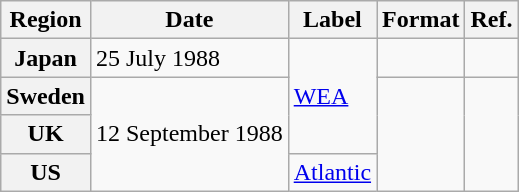<table class="wikitable plainrowheaders">
<tr>
<th scope="col">Region</th>
<th scope="col">Date</th>
<th scope="col">Label</th>
<th scope="col">Format</th>
<th scope="col">Ref.</th>
</tr>
<tr>
<th scope="row">Japan</th>
<td scope="row">25 July 1988</td>
<td scope="row" rowspan="3"><a href='#'>WEA</a></td>
<td scope="row"></td>
<td scope="row"></td>
</tr>
<tr>
<th scope="row">Sweden</th>
<td scope="row" rowspan="3">12 September 1988</td>
<td scope="row" rowspan="3"></td>
<td scope="row" rowspan="3"></td>
</tr>
<tr>
<th scope="row">UK</th>
</tr>
<tr>
<th scope="row">US</th>
<td scope="row"><a href='#'>Atlantic</a></td>
</tr>
</table>
